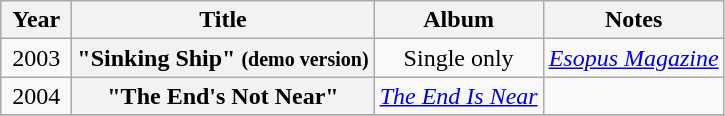<table class="wikitable plainrowheaders" style="text-align:center;">
<tr>
<th scope="col" rowspan="1" style="width:2.5em;">Year</th>
<th scope="col" rowspan="1">Title</th>
<th scope="col" rowspan="1">Album</th>
<th scope="col" rowspan="1">Notes</th>
</tr>
<tr>
<td rowspan="1">2003</td>
<th scope="row">"Sinking Ship" <small>(demo version)</small></th>
<td>Single only</td>
<td><em> <a href='#'>Esopus Magazine</a></em></td>
</tr>
<tr>
<td rowspan="1">2004</td>
<th scope="row">"The End's Not Near"</th>
<td><em><a href='#'>The End Is Near</a></em></td>
<td></td>
</tr>
<tr>
</tr>
</table>
